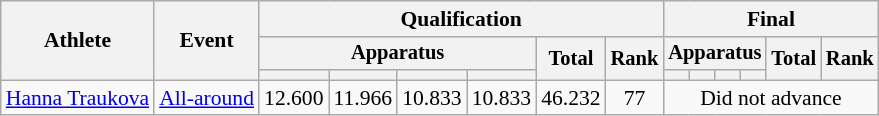<table class="wikitable" style="font-size:90%">
<tr>
<th rowspan=3>Athlete</th>
<th rowspan=3>Event</th>
<th colspan=6>Qualification</th>
<th colspan=6>Final</th>
</tr>
<tr style="font-size:95%">
<th colspan=4>Apparatus</th>
<th rowspan=2>Total</th>
<th rowspan=2>Rank</th>
<th colspan=4>Apparatus</th>
<th rowspan=2>Total</th>
<th rowspan=2>Rank</th>
</tr>
<tr style="font-size:95%">
<th></th>
<th></th>
<th></th>
<th></th>
<th></th>
<th></th>
<th></th>
<th></th>
</tr>
<tr align=center>
<td align=left><a href='#'>Hanna Traukova</a></td>
<td align=left><a href='#'>All-around</a></td>
<td>12.600</td>
<td>11.966</td>
<td>10.833</td>
<td>10.833</td>
<td>46.232</td>
<td>77</td>
<td colspan=6>Did not advance</td>
</tr>
</table>
